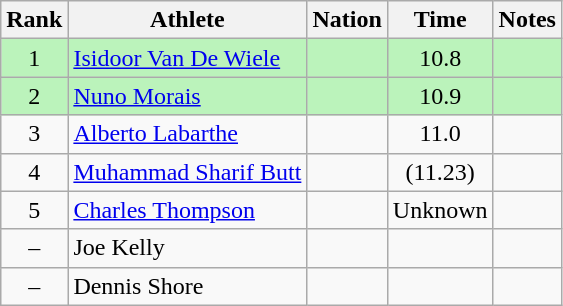<table class="wikitable sortable" style="text-align:center">
<tr>
<th>Rank</th>
<th>Athlete</th>
<th>Nation</th>
<th>Time</th>
<th>Notes</th>
</tr>
<tr bgcolor=#bbf3bb>
<td>1</td>
<td align=left><a href='#'>Isidoor Van De Wiele</a></td>
<td align=left></td>
<td>10.8</td>
<td></td>
</tr>
<tr bgcolor=#bbf3bb>
<td>2</td>
<td align=left><a href='#'>Nuno Morais</a></td>
<td align=left></td>
<td>10.9</td>
<td></td>
</tr>
<tr>
<td>3</td>
<td align=left><a href='#'>Alberto Labarthe</a></td>
<td align=left></td>
<td>11.0</td>
<td></td>
</tr>
<tr>
<td>4</td>
<td align=left><a href='#'>Muhammad Sharif Butt</a></td>
<td align=left></td>
<td>(11.23)</td>
<td></td>
</tr>
<tr>
<td>5</td>
<td align=left><a href='#'>Charles Thompson</a></td>
<td align=left></td>
<td>Unknown</td>
<td></td>
</tr>
<tr>
<td data-sort-value=6>–</td>
<td align=left data-sort-value="Kelly, Joe">Joe Kelly</td>
<td align=left></td>
<td></td>
<td></td>
</tr>
<tr>
<td data-sort-value=6>–</td>
<td align=left data-sort-value="Shore, Dennis">Dennis Shore</td>
<td align=left></td>
<td></td>
<td></td>
</tr>
</table>
